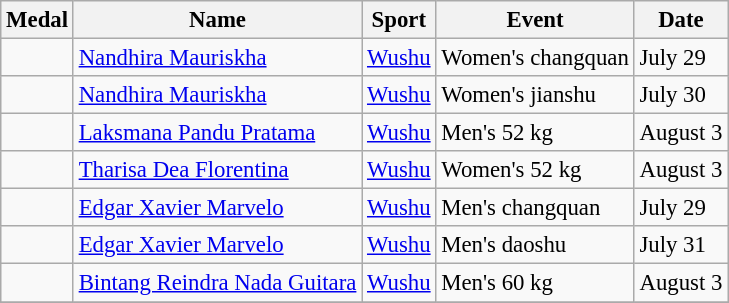<table class="wikitable sortable" style="font-size: 95%;">
<tr>
<th>Medal</th>
<th>Name</th>
<th>Sport</th>
<th>Event</th>
<th>Date</th>
</tr>
<tr>
<td></td>
<td><a href='#'>Nandhira Mauriskha</a></td>
<td><a href='#'>Wushu</a></td>
<td>Women's changquan</td>
<td>July 29</td>
</tr>
<tr>
<td></td>
<td><a href='#'>Nandhira Mauriskha</a></td>
<td><a href='#'>Wushu</a></td>
<td>Women's jianshu</td>
<td>July 30</td>
</tr>
<tr>
<td></td>
<td><a href='#'>Laksmana Pandu Pratama</a></td>
<td><a href='#'>Wushu</a></td>
<td>Men's 52 kg</td>
<td>August 3</td>
</tr>
<tr>
<td></td>
<td><a href='#'>Tharisa Dea Florentina</a></td>
<td><a href='#'>Wushu</a></td>
<td>Women's 52 kg</td>
<td>August 3</td>
</tr>
<tr>
<td></td>
<td><a href='#'>Edgar Xavier Marvelo</a></td>
<td><a href='#'>Wushu</a></td>
<td>Men's changquan</td>
<td>July 29</td>
</tr>
<tr>
<td></td>
<td><a href='#'>Edgar Xavier Marvelo</a></td>
<td><a href='#'>Wushu</a></td>
<td>Men's daoshu</td>
<td>July 31</td>
</tr>
<tr>
<td></td>
<td><a href='#'>Bintang Reindra Nada Guitara</a></td>
<td><a href='#'>Wushu</a></td>
<td>Men's 60 kg</td>
<td>August 3</td>
</tr>
<tr>
</tr>
</table>
